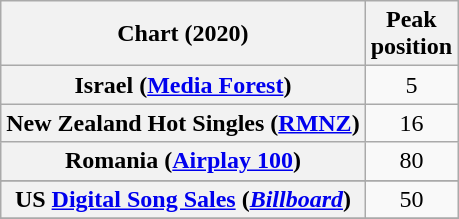<table class="wikitable sortable plainrowheaders" style="text-align:center">
<tr>
<th scope="col">Chart (2020)</th>
<th scope="col">Peak<br>position</th>
</tr>
<tr>
<th scope="row">Israel (<a href='#'>Media Forest</a>)</th>
<td>5</td>
</tr>
<tr>
<th scope="row">New Zealand Hot Singles (<a href='#'>RMNZ</a>)</th>
<td>16</td>
</tr>
<tr>
<th scope="row">Romania (<a href='#'>Airplay 100</a>)</th>
<td>80</td>
</tr>
<tr>
</tr>
<tr>
</tr>
<tr>
<th scope="row">US <a href='#'>Digital Song Sales</a> (<em><a href='#'>Billboard</a></em>)</th>
<td>50</td>
</tr>
<tr>
</tr>
</table>
